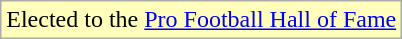<table class="wikitable">
<tr>
<td style="background:#ffb">Elected to the <a href='#'>Pro Football Hall of Fame</a></td>
</tr>
</table>
